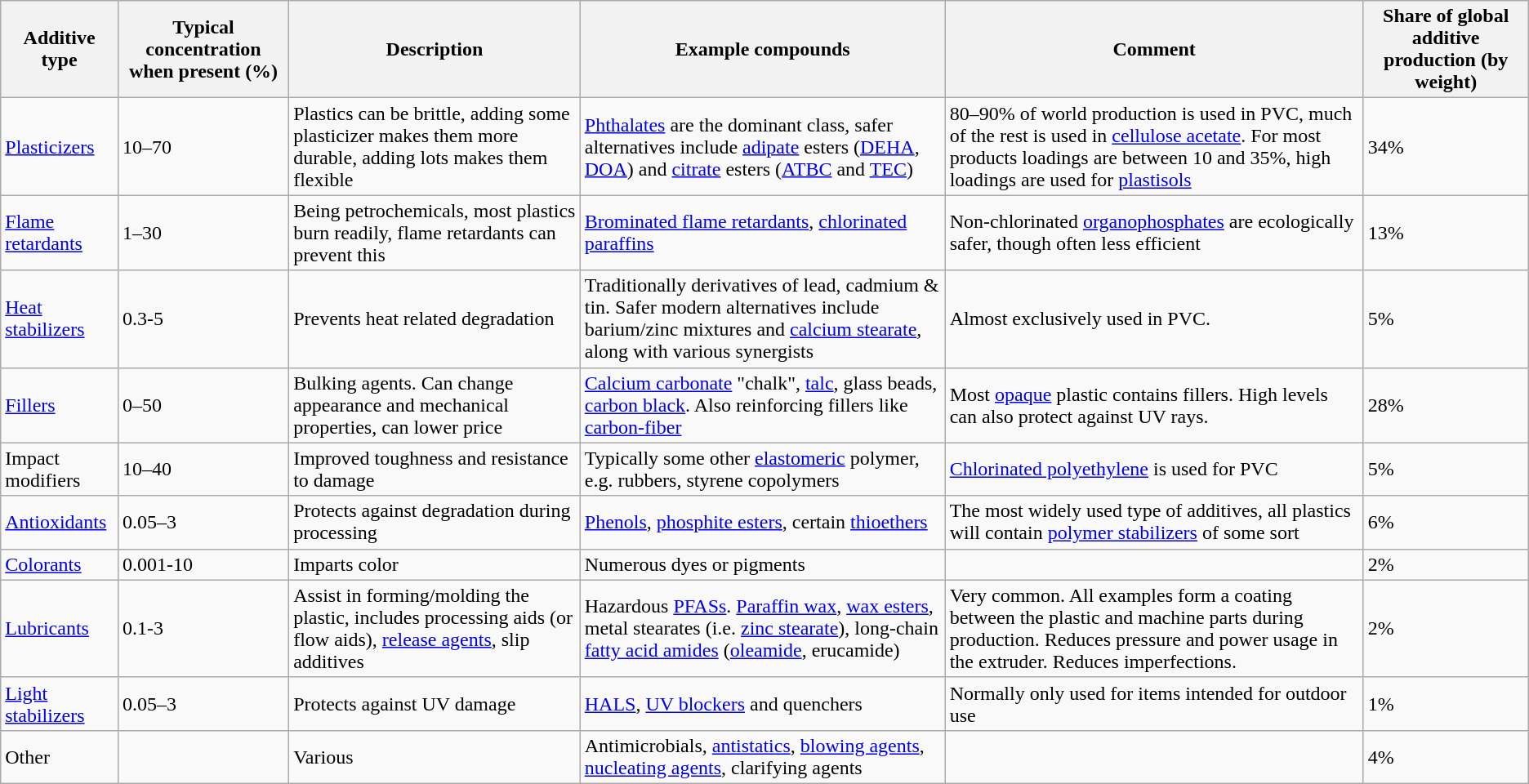<table class="wikitable">
<tr>
<th>Additive type</th>
<th>Typical concentration when present (%)</th>
<th>Description</th>
<th>Example compounds</th>
<th>Comment</th>
<th>Share of global additive production (by weight)</th>
</tr>
<tr>
<td><a href='#'>Plasticizers</a></td>
<td>10–70</td>
<td>Plastics can be brittle, adding some plasticizer makes them more durable, adding lots makes them flexible</td>
<td><a href='#'>Phthalates</a> are the dominant class, safer alternatives include  <a href='#'>adipate</a> esters (<a href='#'>DEHA</a>, <a href='#'>DOA</a>) and <a href='#'>citrate</a> esters (<a href='#'>ATBC</a> and <a href='#'>TEC</a>)</td>
<td>80–90% of world production is used in PVC, much of the rest is used in <a href='#'>cellulose acetate</a>. For most products loadings are between 10 and 35%, high loadings are used for <a href='#'>plastisols</a></td>
<td>34%</td>
</tr>
<tr>
<td><a href='#'>Flame retardants</a></td>
<td>1–30</td>
<td>Being petrochemicals, most plastics burn readily, flame retardants can prevent this</td>
<td><a href='#'>Brominated flame retardants</a>, <a href='#'>chlorinated paraffins</a></td>
<td>Non-chlorinated <a href='#'>organophosphates</a> are ecologically safer, though often less efficient</td>
<td>13%</td>
</tr>
<tr>
<td><a href='#'>Heat stabilizers</a></td>
<td>0.3-5</td>
<td>Prevents heat related degradation</td>
<td>Traditionally derivatives of lead, cadmium & tin. Safer modern alternatives include barium/zinc mixtures and <a href='#'>calcium stearate</a>, along with various synergists</td>
<td>Almost exclusively used in PVC.</td>
<td>5%</td>
</tr>
<tr>
<td><a href='#'>Fillers</a></td>
<td>0–50</td>
<td>Bulking agents. Can change appearance and mechanical properties, can lower price</td>
<td><a href='#'>Calcium carbonate</a> "chalk", <a href='#'>talc</a>, glass beads, <a href='#'>carbon black</a>. Also reinforcing fillers like <a href='#'>carbon-fiber</a></td>
<td>Most <a href='#'>opaque</a> plastic contains fillers. High levels can also protect against UV rays.</td>
<td>28%</td>
</tr>
<tr>
<td>Impact modifiers</td>
<td>10–40</td>
<td>Improved toughness and resistance to damage</td>
<td>Typically some other <a href='#'>elastomeric</a> polymer, e.g. rubbers, styrene copolymers</td>
<td><a href='#'>Chlorinated polyethylene</a> is used for PVC</td>
<td>5%</td>
</tr>
<tr>
<td><a href='#'>Antioxidants</a></td>
<td>0.05–3</td>
<td>Protects against degradation during processing</td>
<td><a href='#'>Phenols</a>, <a href='#'>phosphite esters</a>, certain <a href='#'>thioethers</a></td>
<td>The most widely used type of additives, all plastics will contain <a href='#'>polymer stabilizers</a> of some sort</td>
<td>6%</td>
</tr>
<tr>
<td><a href='#'>Colorants</a></td>
<td>0.001-10</td>
<td>Imparts color</td>
<td>Numerous dyes or pigments</td>
<td></td>
<td>2%</td>
</tr>
<tr>
<td><a href='#'>Lubricants</a></td>
<td>0.1-3</td>
<td>Assist in forming/molding the plastic, includes processing aids (or flow aids), <a href='#'>release agents</a>, slip additives</td>
<td>Hazardous <a href='#'>PFASs</a>. <a href='#'>Paraffin wax</a>, <a href='#'>wax esters</a>, metal stearates (i.e. <a href='#'>zinc stearate</a>), long-chain <a href='#'>fatty acid amides</a> (<a href='#'>oleamide</a>, erucamide)</td>
<td>Very common. All examples form a coating between the plastic and machine parts during production. Reduces pressure and power usage in the extruder. Reduces imperfections.</td>
<td>2%</td>
</tr>
<tr>
<td><a href='#'>Light stabilizers</a></td>
<td>0.05–3</td>
<td>Protects against UV damage</td>
<td><a href='#'>HALS</a>, <a href='#'>UV blockers</a> and quenchers</td>
<td>Normally only used for items intended for outdoor use</td>
<td>1%</td>
</tr>
<tr>
<td>Other</td>
<td></td>
<td>Various</td>
<td>Antimicrobials, <a href='#'>antistatics</a>, <a href='#'>blowing agents</a>, <a href='#'>nucleating agents</a>, clarifying agents</td>
<td></td>
<td>4%</td>
</tr>
</table>
